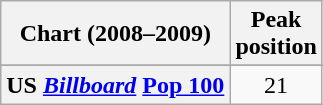<table class="wikitable sortable plainrowheaders">
<tr>
<th>Chart (2008–2009)</th>
<th>Peak<br>position</th>
</tr>
<tr>
</tr>
<tr>
</tr>
<tr>
<th scope="row">US <em><a href='#'>Billboard</a></em> <a href='#'>Pop 100</a></th>
<td align="center">21</td>
</tr>
</table>
